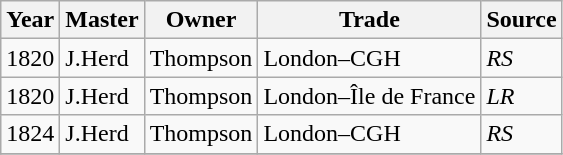<table class="sortable wikitable">
<tr>
<th>Year</th>
<th>Master</th>
<th>Owner</th>
<th>Trade</th>
<th>Source</th>
</tr>
<tr>
<td>1820</td>
<td>J.Herd</td>
<td>Thompson</td>
<td>London–CGH</td>
<td><em>RS</em></td>
</tr>
<tr>
<td>1820</td>
<td>J.Herd</td>
<td>Thompson</td>
<td>London–Île de France</td>
<td><em>LR</em></td>
</tr>
<tr>
<td>1824</td>
<td>J.Herd</td>
<td>Thompson</td>
<td>London–CGH</td>
<td><em>RS</em></td>
</tr>
<tr>
</tr>
</table>
